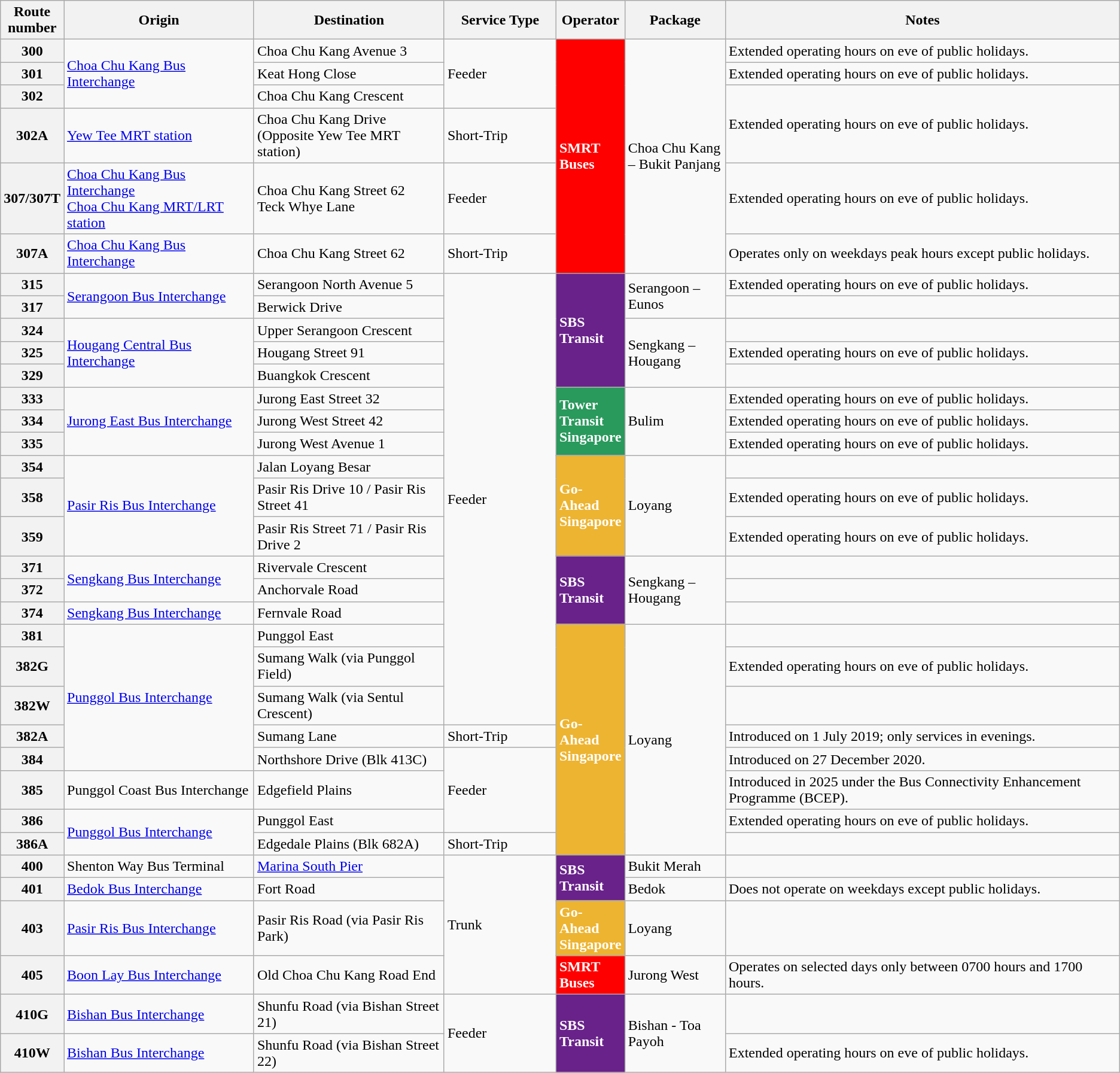<table class="wikitable">
<tr>
<th style="width:4%;">Route<br>number</th>
<th style="width:17%;">Origin</th>
<th style="width:17%;">Destination</th>
<th style="width:10%;">Service Type</th>
<th style="width:5%;">Operator</th>
<th style="width:9%;">Package</th>
<th>Notes</th>
</tr>
<tr>
<th>300</th>
<td rowspan="3"><a href='#'>Choa Chu Kang Bus Interchange</a></td>
<td>Choa Chu Kang Avenue 3</td>
<td rowspan=3>Feeder</td>
<td rowspan="6" style="background-color:#ff0000; color: white"><strong>SMRT Buses</strong></td>
<td rowspan="6">Choa Chu Kang – Bukit Panjang</td>
<td>Extended operating hours on eve of public holidays.</td>
</tr>
<tr>
<th>301</th>
<td>Keat Hong Close</td>
<td>Extended operating hours on eve of public holidays.</td>
</tr>
<tr>
<th>302</th>
<td>Choa Chu Kang Crescent</td>
<td rowspan="2">Extended operating hours on eve of public holidays.</td>
</tr>
<tr>
<th>302A</th>
<td><a href='#'>Yew Tee MRT station</a></td>
<td>Choa Chu Kang Drive (Opposite Yew Tee MRT station)</td>
<td>Short-Trip</td>
</tr>
<tr>
<th>307/307T</th>
<td><a href='#'>Choa Chu Kang Bus Interchange</a><br><a href='#'>Choa Chu Kang MRT/LRT station</a></td>
<td>Choa Chu Kang Street 62<br>Teck Whye Lane</td>
<td>Feeder</td>
<td>Extended operating hours on eve of public holidays.</td>
</tr>
<tr>
<th>307A</th>
<td><a href='#'>Choa Chu Kang Bus Interchange</a></td>
<td>Choa Chu Kang Street 62</td>
<td>Short-Trip</td>
<td>Operates only on weekdays peak hours except public holidays.</td>
</tr>
<tr>
<th>315</th>
<td rowspan="2"><a href='#'>Serangoon Bus Interchange</a></td>
<td>Serangoon North Avenue 5</td>
<td rowspan=17>Feeder</td>
<td rowspan="5" style="background-color:#69228A; color: white"><strong>SBS Transit</strong></td>
<td rowspan="2">Serangoon – Eunos</td>
<td>Extended operating hours on eve of public holidays.</td>
</tr>
<tr>
<th>317</th>
<td>Berwick Drive</td>
<td></td>
</tr>
<tr>
<th>324</th>
<td rowspan="3"><a href='#'>Hougang Central Bus Interchange</a></td>
<td>Upper Serangoon Crescent</td>
<td rowspan="3">Sengkang – Hougang</td>
<td></td>
</tr>
<tr>
<th>325</th>
<td>Hougang Street 91</td>
<td>Extended operating hours on eve of public holidays.</td>
</tr>
<tr>
<th>329</th>
<td>Buangkok Crescent</td>
<td></td>
</tr>
<tr>
<th>333</th>
<td rowspan="3"><a href='#'>Jurong East Bus Interchange</a></td>
<td>Jurong East Street 32</td>
<td rowspan="3" style="background-color: #29995c; color: white"><strong>Tower Transit Singapore</strong></td>
<td rowspan="3">Bulim</td>
<td>Extended operating hours on eve of public holidays.</td>
</tr>
<tr>
<th>334</th>
<td>Jurong West Street 42</td>
<td>Extended operating hours on eve of public holidays.</td>
</tr>
<tr>
<th>335</th>
<td>Jurong West Avenue 1</td>
<td>Extended operating hours on eve of public holidays.</td>
</tr>
<tr>
<th>354</th>
<td rowspan="3"><a href='#'>Pasir Ris Bus Interchange</a></td>
<td>Jalan Loyang Besar</td>
<td rowspan=3 style="background-color:#EDB431; color: white"><strong>Go-Ahead Singapore</strong></td>
<td rowspan="3">Loyang</td>
<td></td>
</tr>
<tr>
<th>358</th>
<td>Pasir Ris Drive 10 / Pasir Ris Street 41</td>
<td>Extended operating hours on eve of public holidays.</td>
</tr>
<tr>
<th>359</th>
<td>Pasir Ris Street 71 / Pasir Ris Drive 2</td>
<td>Extended operating hours on eve of public holidays.</td>
</tr>
<tr>
<th>371</th>
<td rowspan="2"><a href='#'>Sengkang Bus Interchange</a></td>
<td>Rivervale Crescent</td>
<td rowspan="3" style="background-color:#69228A; color: white"><strong>SBS Transit</strong></td>
<td rowspan="3">Sengkang – Hougang</td>
<td></td>
</tr>
<tr>
<th>372</th>
<td>Anchorvale Road</td>
<td></td>
</tr>
<tr>
<th>374</th>
<td><a href='#'>Sengkang Bus Interchange</a></td>
<td>Fernvale Road</td>
<td></td>
</tr>
<tr>
<th>381</th>
<td rowspan="5"><a href='#'>Punggol Bus Interchange</a></td>
<td>Punggol East</td>
<td rowspan="8" style="background-color:#EDB431; color: white"><strong>Go-Ahead Singapore</strong></td>
<td rowspan="8">Loyang</td>
<td></td>
</tr>
<tr>
<th>382G</th>
<td>Sumang Walk (via Punggol Field)</td>
<td>Extended operating hours on eve of public holidays.</td>
</tr>
<tr>
<th>382W</th>
<td>Sumang Walk (via Sentul Crescent)</td>
<td></td>
</tr>
<tr>
<th>382A</th>
<td>Sumang Lane</td>
<td>Short-Trip</td>
<td>Introduced on 1 July 2019; only services in evenings.</td>
</tr>
<tr>
<th>384</th>
<td>Northshore Drive (Blk 413C)</td>
<td rowspan="3">Feeder</td>
<td>Introduced on 27 December 2020.</td>
</tr>
<tr>
<th>385</th>
<td>Punggol Coast Bus Interchange</td>
<td>Edgefield Plains</td>
<td>Introduced in 2025 under the Bus Connectivity Enhancement Programme (BCEP).</td>
</tr>
<tr>
<th>386</th>
<td rowspan="2"><a href='#'>Punggol Bus Interchange</a></td>
<td>Punggol East</td>
<td>Extended operating hours on eve of public holidays.</td>
</tr>
<tr>
<th>386A</th>
<td>Edgedale Plains (Blk 682A)</td>
<td>Short-Trip</td>
<td></td>
</tr>
<tr>
<th>400</th>
<td>Shenton Way Bus Terminal</td>
<td><a href='#'>Marina South Pier</a></td>
<td rowspan=4>Trunk</td>
<td rowspan="2" style="background-color:#69228A; color: white"><strong>SBS Transit</strong></td>
<td>Bukit Merah</td>
<td></td>
</tr>
<tr>
<th>401</th>
<td><a href='#'>Bedok Bus Interchange</a></td>
<td>Fort Road</td>
<td>Bedok</td>
<td>Does not operate on weekdays except public holidays.</td>
</tr>
<tr>
<th>403</th>
<td><a href='#'>Pasir Ris Bus Interchange</a></td>
<td>Pasir Ris Road (via Pasir Ris Park)</td>
<td style="background-color:#EDB431; color: white"><strong>Go-Ahead Singapore</strong></td>
<td>Loyang</td>
<td></td>
</tr>
<tr>
<th>405</th>
<td><a href='#'>Boon Lay Bus Interchange</a></td>
<td>Old Choa Chu Kang Road End</td>
<td style="background-color:#ff0000; color: white"><strong>SMRT Buses</strong></td>
<td>Jurong West</td>
<td>Operates on selected days only between 0700 hours and 1700 hours.</td>
</tr>
<tr>
<th>410G</th>
<td><a href='#'>Bishan Bus Interchange</a></td>
<td>Shunfu Road (via Bishan Street 21)</td>
<td rowspan=2>Feeder</td>
<td rowspan="2" style="background-color:#69228A; color: white"><strong>SBS Transit</strong></td>
<td rowspan=2>Bishan - Toa Payoh</td>
<td></td>
</tr>
<tr>
<th>410W</th>
<td><a href='#'>Bishan Bus Interchange</a></td>
<td>Shunfu Road (via Bishan Street 22)</td>
<td>Extended operating hours on eve of public holidays.</td>
</tr>
</table>
